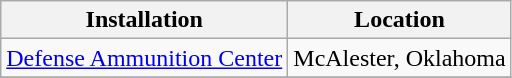<table class=wikitable>
<tr>
<th>Installation</th>
<th>Location</th>
</tr>
<tr>
<td><a href='#'>Defense Ammunition Center</a></td>
<td>McAlester, Oklahoma</td>
</tr>
<tr>
</tr>
</table>
